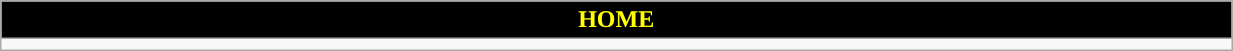<table class="wikitable collapsible collapsed" style="width:65%">
<tr>
<th colspan=6 ! style="color:yellow; background:black">HOME</th>
</tr>
<tr>
<td></td>
</tr>
</table>
